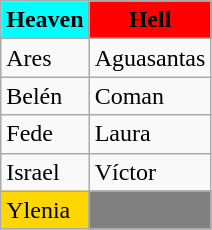<table class=wikitable>
<tr>
<th style="background-color: Cyan;">Heaven</th>
<th style="background-color: Red;">Hell</th>
</tr>
<tr>
<td>Ares</td>
<td>Aguasantas</td>
</tr>
<tr>
<td>Belén</td>
<td>Coman</td>
</tr>
<tr>
<td>Fede</td>
<td>Laura</td>
</tr>
<tr>
<td>Israel</td>
<td>Víctor</td>
</tr>
<tr>
<td style="background-color: Gold;">Ylenia</td>
<td style="background-color: gray;"></td>
</tr>
</table>
